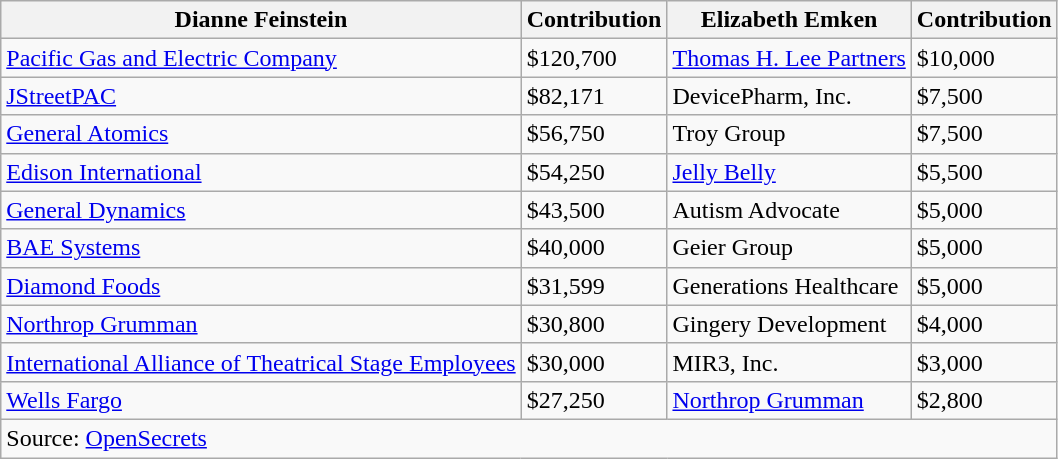<table class="wikitable sortable">
<tr>
<th>Dianne Feinstein</th>
<th>Contribution</th>
<th>Elizabeth Emken</th>
<th>Contribution</th>
</tr>
<tr>
<td><a href='#'>Pacific Gas and Electric Company</a></td>
<td>$120,700</td>
<td><a href='#'>Thomas H. Lee Partners</a></td>
<td>$10,000</td>
</tr>
<tr>
<td><a href='#'>JStreetPAC</a></td>
<td>$82,171</td>
<td>DevicePharm, Inc.</td>
<td>$7,500</td>
</tr>
<tr>
<td><a href='#'>General Atomics</a></td>
<td>$56,750</td>
<td>Troy Group</td>
<td>$7,500</td>
</tr>
<tr>
<td><a href='#'>Edison International</a></td>
<td>$54,250</td>
<td><a href='#'>Jelly Belly</a></td>
<td>$5,500</td>
</tr>
<tr>
<td><a href='#'>General Dynamics</a></td>
<td>$43,500</td>
<td>Autism Advocate</td>
<td>$5,000</td>
</tr>
<tr>
<td><a href='#'>BAE Systems</a></td>
<td>$40,000</td>
<td>Geier Group</td>
<td>$5,000</td>
</tr>
<tr>
<td><a href='#'>Diamond Foods</a></td>
<td>$31,599</td>
<td>Generations Healthcare</td>
<td>$5,000</td>
</tr>
<tr>
<td><a href='#'>Northrop Grumman</a></td>
<td>$30,800</td>
<td>Gingery Development</td>
<td>$4,000</td>
</tr>
<tr>
<td><a href='#'>International Alliance of Theatrical Stage Employees</a></td>
<td>$30,000</td>
<td>MIR3, Inc.</td>
<td>$3,000</td>
</tr>
<tr>
<td><a href='#'>Wells Fargo</a></td>
<td>$27,250</td>
<td><a href='#'>Northrop Grumman</a></td>
<td>$2,800</td>
</tr>
<tr>
<td colspan=5>Source: <a href='#'>OpenSecrets</a></td>
</tr>
</table>
